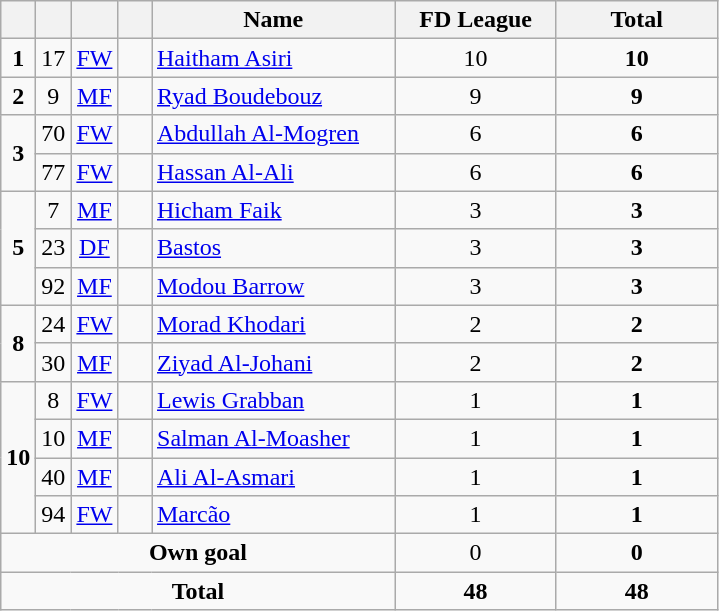<table class="wikitable" style="text-align:center">
<tr>
<th width=15></th>
<th width=15></th>
<th width=15></th>
<th width=15></th>
<th width=155>Name</th>
<th width=100>FD League</th>
<th width=100>Total</th>
</tr>
<tr>
<td><strong>1</strong></td>
<td>17</td>
<td><a href='#'>FW</a></td>
<td></td>
<td align=left><a href='#'>Haitham Asiri</a></td>
<td>10</td>
<td><strong>10</strong></td>
</tr>
<tr>
<td><strong>2</strong></td>
<td>9</td>
<td><a href='#'>MF</a></td>
<td></td>
<td align=left><a href='#'>Ryad Boudebouz</a></td>
<td>9</td>
<td><strong>9</strong></td>
</tr>
<tr>
<td rowspan=2><strong>3</strong></td>
<td>70</td>
<td><a href='#'>FW</a></td>
<td></td>
<td align=left><a href='#'>Abdullah Al-Mogren</a></td>
<td>6</td>
<td><strong>6</strong></td>
</tr>
<tr>
<td>77</td>
<td><a href='#'>FW</a></td>
<td></td>
<td align=left><a href='#'>Hassan Al-Ali</a></td>
<td>6</td>
<td><strong>6</strong></td>
</tr>
<tr>
<td rowspan=3><strong>5</strong></td>
<td>7</td>
<td><a href='#'>MF</a></td>
<td></td>
<td align=left><a href='#'>Hicham Faik</a></td>
<td>3</td>
<td><strong>3</strong></td>
</tr>
<tr>
<td>23</td>
<td><a href='#'>DF</a></td>
<td></td>
<td align=left><a href='#'>Bastos</a></td>
<td>3</td>
<td><strong>3</strong></td>
</tr>
<tr>
<td>92</td>
<td><a href='#'>MF</a></td>
<td></td>
<td align=left><a href='#'>Modou Barrow</a></td>
<td>3</td>
<td><strong>3</strong></td>
</tr>
<tr>
<td rowspan=2><strong>8</strong></td>
<td>24</td>
<td><a href='#'>FW</a></td>
<td></td>
<td align=left><a href='#'>Morad Khodari</a></td>
<td>2</td>
<td><strong>2</strong></td>
</tr>
<tr>
<td>30</td>
<td><a href='#'>MF</a></td>
<td></td>
<td align=left><a href='#'>Ziyad Al-Johani</a></td>
<td>2</td>
<td><strong>2</strong></td>
</tr>
<tr>
<td rowspan=4><strong>10</strong></td>
<td>8</td>
<td><a href='#'>FW</a></td>
<td></td>
<td align=left><a href='#'>Lewis Grabban</a></td>
<td>1</td>
<td><strong>1</strong></td>
</tr>
<tr>
<td>10</td>
<td><a href='#'>MF</a></td>
<td></td>
<td align=left><a href='#'>Salman Al-Moasher</a></td>
<td>1</td>
<td><strong>1</strong></td>
</tr>
<tr>
<td>40</td>
<td><a href='#'>MF</a></td>
<td></td>
<td align=left><a href='#'>Ali Al-Asmari</a></td>
<td>1</td>
<td><strong>1</strong></td>
</tr>
<tr>
<td>94</td>
<td><a href='#'>FW</a></td>
<td></td>
<td align=left><a href='#'>Marcão</a></td>
<td>1</td>
<td><strong>1</strong></td>
</tr>
<tr>
<td colspan=5><strong>Own goal</strong></td>
<td>0</td>
<td><strong>0</strong></td>
</tr>
<tr>
<td colspan=5><strong>Total</strong></td>
<td><strong>48</strong></td>
<td><strong>48</strong></td>
</tr>
</table>
